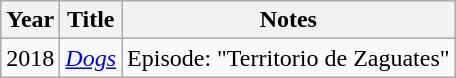<table class="wikitable sortable">
<tr>
<th>Year</th>
<th>Title</th>
<th>Notes</th>
</tr>
<tr>
<td>2018</td>
<td><em><a href='#'>Dogs</a></em></td>
<td>Episode: "Territorio de Zaguates"</td>
</tr>
</table>
